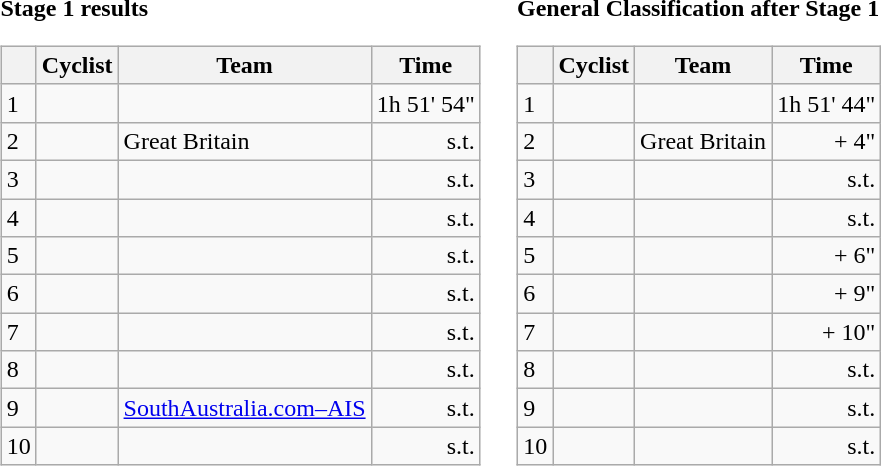<table>
<tr>
<td><strong>Stage 1 results</strong><br><table class="wikitable">
<tr>
<th></th>
<th>Cyclist</th>
<th>Team</th>
<th>Time</th>
</tr>
<tr>
<td>1</td>
<td></td>
<td></td>
<td align="right">1h 51' 54"</td>
</tr>
<tr>
<td>2</td>
<td></td>
<td>Great Britain</td>
<td align="right">s.t.</td>
</tr>
<tr>
<td>3</td>
<td></td>
<td></td>
<td align="right">s.t.</td>
</tr>
<tr>
<td>4</td>
<td></td>
<td></td>
<td align="right">s.t.</td>
</tr>
<tr>
<td>5</td>
<td></td>
<td></td>
<td align="right">s.t.</td>
</tr>
<tr>
<td>6</td>
<td></td>
<td></td>
<td align="right">s.t.</td>
</tr>
<tr>
<td>7</td>
<td></td>
<td></td>
<td align="right">s.t.</td>
</tr>
<tr>
<td>8</td>
<td></td>
<td></td>
<td align="right">s.t.</td>
</tr>
<tr>
<td>9</td>
<td></td>
<td><a href='#'>SouthAustralia.com–AIS</a></td>
<td align="right">s.t.</td>
</tr>
<tr>
<td>10</td>
<td></td>
<td></td>
<td align="right">s.t.</td>
</tr>
</table>
</td>
<td></td>
<td><strong>General Classification after Stage 1</strong><br><table class="wikitable">
<tr>
<th></th>
<th>Cyclist</th>
<th>Team</th>
<th>Time</th>
</tr>
<tr>
<td>1</td>
<td></td>
<td></td>
<td align="right">1h 51' 44"</td>
</tr>
<tr>
<td>2</td>
<td></td>
<td>Great Britain</td>
<td align="right">+ 4"</td>
</tr>
<tr>
<td>3</td>
<td></td>
<td></td>
<td align="right">s.t.</td>
</tr>
<tr>
<td>4</td>
<td></td>
<td></td>
<td align="right">s.t.</td>
</tr>
<tr>
<td>5</td>
<td></td>
<td></td>
<td align="right">+ 6"</td>
</tr>
<tr>
<td>6</td>
<td></td>
<td></td>
<td align="right">+ 9"</td>
</tr>
<tr>
<td>7</td>
<td></td>
<td></td>
<td align="right">+ 10"</td>
</tr>
<tr>
<td>8</td>
<td></td>
<td></td>
<td align="right">s.t.</td>
</tr>
<tr>
<td>9</td>
<td></td>
<td></td>
<td align="right">s.t.</td>
</tr>
<tr>
<td>10</td>
<td></td>
<td></td>
<td align="right">s.t.</td>
</tr>
</table>
</td>
</tr>
</table>
